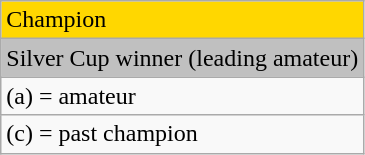<table class="wikitable">
<tr style="background:gold">
<td>Champion</td>
</tr>
<tr style="background:silver">
<td>Silver Cup winner (leading amateur)</td>
</tr>
<tr>
<td>(a) = amateur</td>
</tr>
<tr>
<td>(c) = past champion</td>
</tr>
</table>
